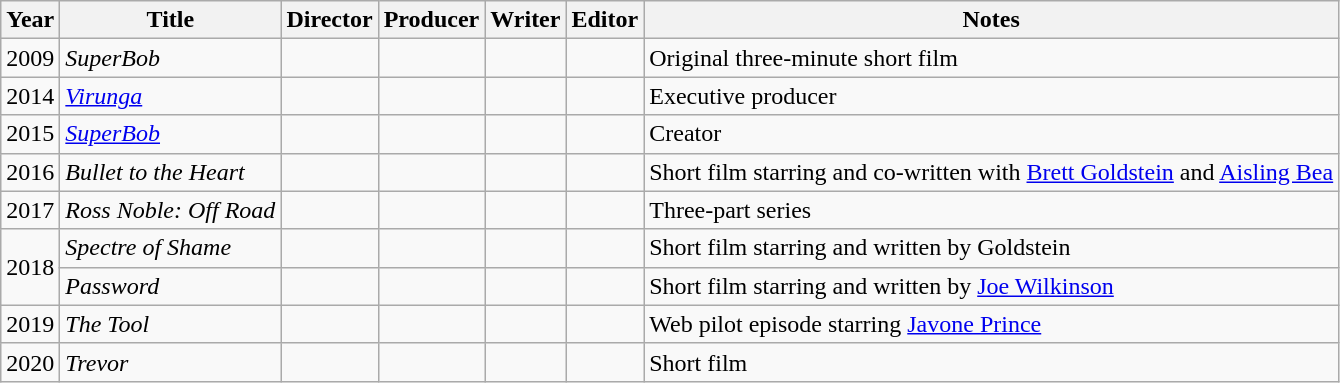<table class="wikitable sortable">
<tr>
<th>Year</th>
<th>Title</th>
<th>Director</th>
<th>Producer</th>
<th>Writer</th>
<th>Editor</th>
<th class="unsortable">Notes</th>
</tr>
<tr>
<td>2009</td>
<td><em>SuperBob</em></td>
<td></td>
<td></td>
<td></td>
<td></td>
<td>Original three-minute short film</td>
</tr>
<tr>
<td>2014</td>
<td><em><a href='#'>Virunga</a></em></td>
<td></td>
<td></td>
<td></td>
<td></td>
<td>Executive producer</td>
</tr>
<tr>
<td>2015</td>
<td><em><a href='#'>SuperBob</a></em></td>
<td></td>
<td></td>
<td></td>
<td></td>
<td>Creator</td>
</tr>
<tr>
<td>2016</td>
<td><em>Bullet to the Heart</em></td>
<td></td>
<td></td>
<td></td>
<td></td>
<td>Short film starring and co-written with <a href='#'>Brett Goldstein</a> and <a href='#'>Aisling Bea</a></td>
</tr>
<tr>
<td>2017</td>
<td><em>Ross Noble: Off Road</em></td>
<td></td>
<td></td>
<td></td>
<td></td>
<td>Three-part series</td>
</tr>
<tr>
<td rowspan="2">2018</td>
<td><em>Spectre of Shame</em></td>
<td></td>
<td></td>
<td></td>
<td></td>
<td>Short film starring and written by Goldstein</td>
</tr>
<tr>
<td><em>Password</em></td>
<td></td>
<td></td>
<td></td>
<td></td>
<td>Short film starring and written by <a href='#'>Joe Wilkinson</a></td>
</tr>
<tr>
<td>2019</td>
<td><em>The Tool</em></td>
<td></td>
<td></td>
<td></td>
<td></td>
<td>Web pilot episode starring <a href='#'>Javone Prince</a></td>
</tr>
<tr>
<td>2020</td>
<td><em>Trevor</em></td>
<td></td>
<td></td>
<td></td>
<td></td>
<td>Short film</td>
</tr>
</table>
